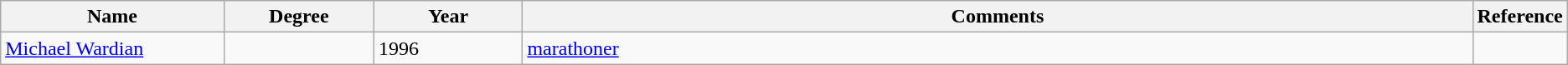<table class="wikitable sortable">
<tr>
<th style="width:15%;">Name</th>
<th style="width:10%;">Degree</th>
<th style="width:10%;">Year</th>
<th style="width:65%;">Comments</th>
<th style="width:5%;">Reference</th>
</tr>
<tr>
<td><a href='#'>Michael Wardian</a></td>
<td></td>
<td>1996</td>
<td><a href='#'>marathoner</a></td>
<td></td>
</tr>
</table>
